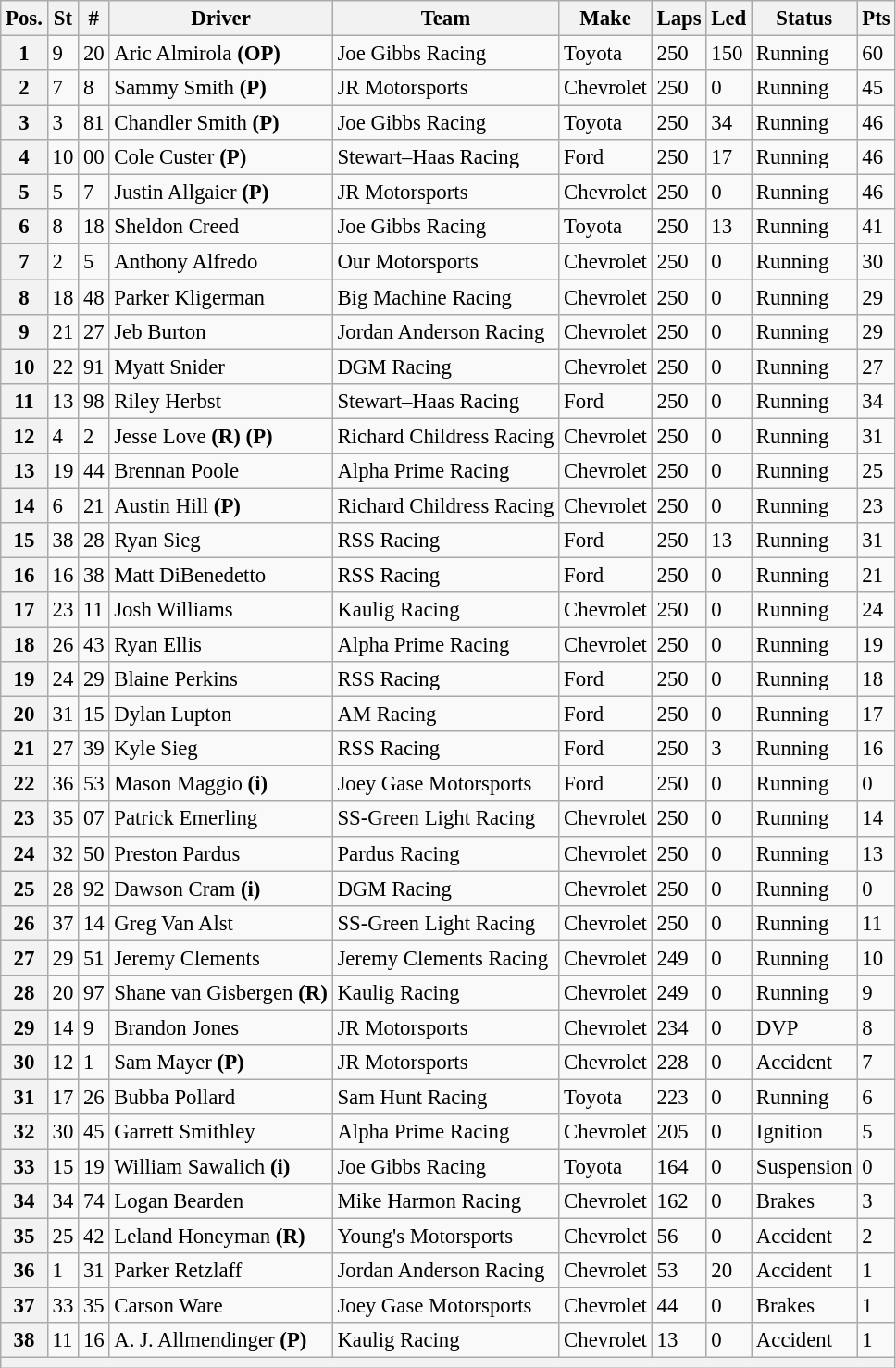<table class="wikitable" style="font-size:95%">
<tr>
<th>Pos.</th>
<th>St</th>
<th>#</th>
<th>Driver</th>
<th>Team</th>
<th>Make</th>
<th>Laps</th>
<th>Led</th>
<th>Status</th>
<th>Pts</th>
</tr>
<tr>
<th>1</th>
<td>9</td>
<td>20</td>
<td>Aric Almirola <strong>(OP)</strong></td>
<td>Joe Gibbs Racing</td>
<td>Toyota</td>
<td>250</td>
<td>150</td>
<td>Running</td>
<td>60</td>
</tr>
<tr>
<th>2</th>
<td>7</td>
<td>8</td>
<td>Sammy Smith <strong>(P)</strong></td>
<td>JR Motorsports</td>
<td>Chevrolet</td>
<td>250</td>
<td>0</td>
<td>Running</td>
<td>45</td>
</tr>
<tr>
<th>3</th>
<td>3</td>
<td>81</td>
<td>Chandler Smith <strong>(P)</strong></td>
<td>Joe Gibbs Racing</td>
<td>Toyota</td>
<td>250</td>
<td>34</td>
<td>Running</td>
<td>46</td>
</tr>
<tr>
<th>4</th>
<td>10</td>
<td>00</td>
<td>Cole Custer <strong>(P)</strong></td>
<td>Stewart–Haas Racing</td>
<td>Ford</td>
<td>250</td>
<td>17</td>
<td>Running</td>
<td>46</td>
</tr>
<tr>
<th>5</th>
<td>5</td>
<td>7</td>
<td>Justin Allgaier <strong>(P)</strong></td>
<td>JR Motorsports</td>
<td>Chevrolet</td>
<td>250</td>
<td>0</td>
<td>Running</td>
<td>46</td>
</tr>
<tr>
<th>6</th>
<td>8</td>
<td>18</td>
<td>Sheldon Creed</td>
<td>Joe Gibbs Racing</td>
<td>Toyota</td>
<td>250</td>
<td>13</td>
<td>Running</td>
<td>41</td>
</tr>
<tr>
<th>7</th>
<td>2</td>
<td>5</td>
<td>Anthony Alfredo</td>
<td>Our Motorsports</td>
<td>Chevrolet</td>
<td>250</td>
<td>0</td>
<td>Running</td>
<td>30</td>
</tr>
<tr>
<th>8</th>
<td>18</td>
<td>48</td>
<td>Parker Kligerman</td>
<td>Big Machine Racing</td>
<td>Chevrolet</td>
<td>250</td>
<td>0</td>
<td>Running</td>
<td>29</td>
</tr>
<tr>
<th>9</th>
<td>21</td>
<td>27</td>
<td>Jeb Burton</td>
<td>Jordan Anderson Racing</td>
<td>Chevrolet</td>
<td>250</td>
<td>0</td>
<td>Running</td>
<td>29</td>
</tr>
<tr>
<th>10</th>
<td>22</td>
<td>91</td>
<td>Myatt Snider</td>
<td>DGM Racing</td>
<td>Chevrolet</td>
<td>250</td>
<td>0</td>
<td>Running</td>
<td>27</td>
</tr>
<tr>
<th>11</th>
<td>13</td>
<td>98</td>
<td>Riley Herbst</td>
<td>Stewart–Haas Racing</td>
<td>Ford</td>
<td>250</td>
<td>0</td>
<td>Running</td>
<td>34</td>
</tr>
<tr>
<th>12</th>
<td>4</td>
<td>2</td>
<td>Jesse Love <strong>(R) (P)</strong></td>
<td>Richard Childress Racing</td>
<td>Chevrolet</td>
<td>250</td>
<td>0</td>
<td>Running</td>
<td>31</td>
</tr>
<tr>
<th>13</th>
<td>19</td>
<td>44</td>
<td>Brennan Poole</td>
<td>Alpha Prime Racing</td>
<td>Chevrolet</td>
<td>250</td>
<td>0</td>
<td>Running</td>
<td>25</td>
</tr>
<tr>
<th>14</th>
<td>6</td>
<td>21</td>
<td>Austin Hill <strong>(P)</strong></td>
<td>Richard Childress Racing</td>
<td>Chevrolet</td>
<td>250</td>
<td>0</td>
<td>Running</td>
<td>23</td>
</tr>
<tr>
<th>15</th>
<td>38</td>
<td>28</td>
<td>Ryan Sieg</td>
<td>RSS Racing</td>
<td>Ford</td>
<td>250</td>
<td>13</td>
<td>Running</td>
<td>31</td>
</tr>
<tr>
<th>16</th>
<td>16</td>
<td>38</td>
<td>Matt DiBenedetto</td>
<td>RSS Racing</td>
<td>Ford</td>
<td>250</td>
<td>0</td>
<td>Running</td>
<td>21</td>
</tr>
<tr>
<th>17</th>
<td>23</td>
<td>11</td>
<td>Josh Williams</td>
<td>Kaulig Racing</td>
<td>Chevrolet</td>
<td>250</td>
<td>0</td>
<td>Running</td>
<td>24</td>
</tr>
<tr>
<th>18</th>
<td>26</td>
<td>43</td>
<td>Ryan Ellis</td>
<td>Alpha Prime Racing</td>
<td>Chevrolet</td>
<td>250</td>
<td>0</td>
<td>Running</td>
<td>19</td>
</tr>
<tr>
<th>19</th>
<td>24</td>
<td>29</td>
<td>Blaine Perkins</td>
<td>RSS Racing</td>
<td>Ford</td>
<td>250</td>
<td>0</td>
<td>Running</td>
<td>18</td>
</tr>
<tr>
<th>20</th>
<td>31</td>
<td>15</td>
<td>Dylan Lupton</td>
<td>AM Racing</td>
<td>Ford</td>
<td>250</td>
<td>0</td>
<td>Running</td>
<td>17</td>
</tr>
<tr>
<th>21</th>
<td>27</td>
<td>39</td>
<td>Kyle Sieg</td>
<td>RSS Racing</td>
<td>Ford</td>
<td>250</td>
<td>3</td>
<td>Running</td>
<td>16</td>
</tr>
<tr>
<th>22</th>
<td>36</td>
<td>53</td>
<td>Mason Maggio <strong>(i)</strong></td>
<td>Joey Gase Motorsports</td>
<td>Ford</td>
<td>250</td>
<td>0</td>
<td>Running</td>
<td>0</td>
</tr>
<tr>
<th>23</th>
<td>35</td>
<td>07</td>
<td>Patrick Emerling</td>
<td>SS-Green Light Racing</td>
<td>Chevrolet</td>
<td>250</td>
<td>0</td>
<td>Running</td>
<td>14</td>
</tr>
<tr>
<th>24</th>
<td>32</td>
<td>50</td>
<td>Preston Pardus</td>
<td>Pardus Racing</td>
<td>Chevrolet</td>
<td>250</td>
<td>0</td>
<td>Running</td>
<td>13</td>
</tr>
<tr>
<th>25</th>
<td>28</td>
<td>92</td>
<td>Dawson Cram <strong>(i)</strong></td>
<td>DGM Racing</td>
<td>Chevrolet</td>
<td>250</td>
<td>0</td>
<td>Running</td>
<td>0</td>
</tr>
<tr>
<th>26</th>
<td>37</td>
<td>14</td>
<td>Greg Van Alst</td>
<td>SS-Green Light Racing</td>
<td>Chevrolet</td>
<td>250</td>
<td>0</td>
<td>Running</td>
<td>11</td>
</tr>
<tr>
<th>27</th>
<td>29</td>
<td>51</td>
<td>Jeremy Clements</td>
<td>Jeremy Clements Racing</td>
<td>Chevrolet</td>
<td>249</td>
<td>0</td>
<td>Running</td>
<td>10</td>
</tr>
<tr>
<th>28</th>
<td>20</td>
<td>97</td>
<td>Shane van Gisbergen <strong>(R)</strong></td>
<td>Kaulig Racing</td>
<td>Chevrolet</td>
<td>249</td>
<td>0</td>
<td>Running</td>
<td>9</td>
</tr>
<tr>
<th>29</th>
<td>14</td>
<td>9</td>
<td>Brandon Jones</td>
<td>JR Motorsports</td>
<td>Chevrolet</td>
<td>234</td>
<td>0</td>
<td>DVP</td>
<td>8</td>
</tr>
<tr>
<th>30</th>
<td>12</td>
<td>1</td>
<td>Sam Mayer <strong>(P)</strong></td>
<td>JR Motorsports</td>
<td>Chevrolet</td>
<td>228</td>
<td>0</td>
<td>Accident</td>
<td>7</td>
</tr>
<tr>
<th>31</th>
<td>17</td>
<td>26</td>
<td>Bubba Pollard</td>
<td>Sam Hunt Racing</td>
<td>Toyota</td>
<td>223</td>
<td>0</td>
<td>Running</td>
<td>6</td>
</tr>
<tr>
<th>32</th>
<td>30</td>
<td>45</td>
<td>Garrett Smithley</td>
<td>Alpha Prime Racing</td>
<td>Chevrolet</td>
<td>205</td>
<td>0</td>
<td>Ignition</td>
<td>5</td>
</tr>
<tr>
<th>33</th>
<td>15</td>
<td>19</td>
<td>William Sawalich <strong>(i)</strong></td>
<td>Joe Gibbs Racing</td>
<td>Toyota</td>
<td>164</td>
<td>0</td>
<td>Suspension</td>
<td>0</td>
</tr>
<tr>
<th>34</th>
<td>34</td>
<td>74</td>
<td>Logan Bearden</td>
<td>Mike Harmon Racing</td>
<td>Chevrolet</td>
<td>162</td>
<td>0</td>
<td>Brakes</td>
<td>3</td>
</tr>
<tr>
<th>35</th>
<td>25</td>
<td>42</td>
<td>Leland Honeyman <strong>(R)</strong></td>
<td>Young's Motorsports</td>
<td>Chevrolet</td>
<td>56</td>
<td>0</td>
<td>Accident</td>
<td>2</td>
</tr>
<tr>
<th>36</th>
<td>1</td>
<td>31</td>
<td>Parker Retzlaff</td>
<td>Jordan Anderson Racing</td>
<td>Chevrolet</td>
<td>53</td>
<td>20</td>
<td>Accident</td>
<td>1</td>
</tr>
<tr>
<th>37</th>
<td>33</td>
<td>35</td>
<td>Carson Ware</td>
<td>Joey Gase Motorsports</td>
<td>Chevrolet</td>
<td>44</td>
<td>0</td>
<td>Brakes</td>
<td>1</td>
</tr>
<tr>
<th>38</th>
<td>11</td>
<td>16</td>
<td>A. J. Allmendinger <strong>(P)</strong></td>
<td>Kaulig Racing</td>
<td>Chevrolet</td>
<td>13</td>
<td>0</td>
<td>Accident</td>
<td>1</td>
</tr>
<tr>
<th colspan="10"></th>
</tr>
</table>
